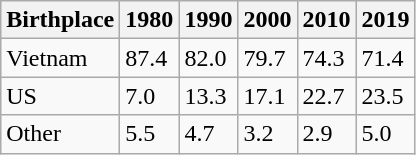<table class="wikitable">
<tr>
<th>Birthplace</th>
<th>1980</th>
<th>1990</th>
<th>2000</th>
<th>2010</th>
<th>2019</th>
</tr>
<tr>
<td>Vietnam</td>
<td>87.4</td>
<td>82.0</td>
<td>79.7</td>
<td>74.3</td>
<td>71.4</td>
</tr>
<tr>
<td>US</td>
<td>7.0</td>
<td>13.3</td>
<td>17.1</td>
<td>22.7</td>
<td>23.5</td>
</tr>
<tr>
<td>Other</td>
<td>5.5</td>
<td>4.7</td>
<td>3.2</td>
<td>2.9</td>
<td>5.0</td>
</tr>
</table>
